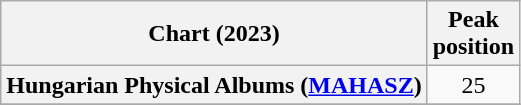<table class="wikitable sortable plainrowheaders" style="text-align:center">
<tr>
<th scope="col">Chart (2023)</th>
<th scope="col">Peak<br>position</th>
</tr>
<tr>
<th scope="row">Hungarian Physical Albums (<a href='#'>MAHASZ</a>)</th>
<td>25</td>
</tr>
<tr>
</tr>
</table>
